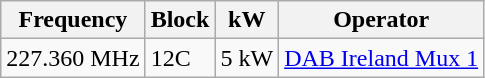<table class="wikitable sortable">
<tr>
<th>Frequency</th>
<th>Block</th>
<th>kW</th>
<th>Operator</th>
</tr>
<tr>
<td>227.360 MHz</td>
<td>12C</td>
<td>5 kW </td>
<td><a href='#'>DAB Ireland Mux 1</a></td>
</tr>
</table>
